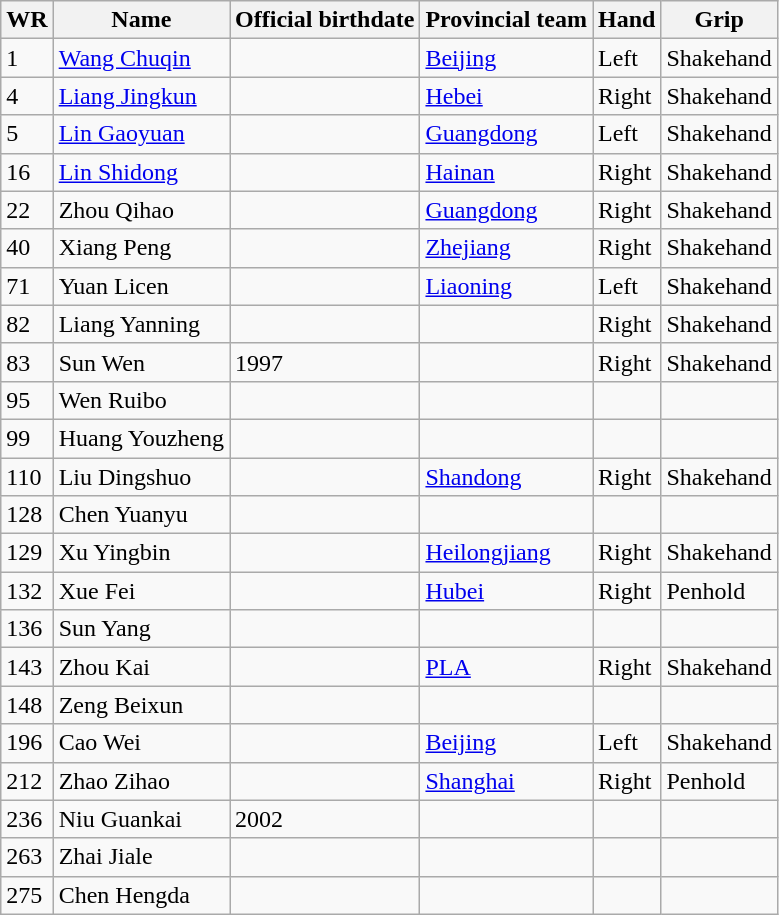<table class="wikitable" style="text-align: left">
<tr>
<th>WR</th>
<th>Name</th>
<th>Official birthdate</th>
<th>Provincial team</th>
<th>Hand</th>
<th>Grip</th>
</tr>
<tr>
<td>1</td>
<td><a href='#'>Wang Chuqin</a></td>
<td></td>
<td><a href='#'>Beijing</a></td>
<td>Left</td>
<td>Shakehand</td>
</tr>
<tr>
<td>4</td>
<td><a href='#'>Liang Jingkun</a></td>
<td></td>
<td><a href='#'>Hebei</a></td>
<td>Right</td>
<td>Shakehand</td>
</tr>
<tr>
<td>5</td>
<td><a href='#'>Lin Gaoyuan</a></td>
<td></td>
<td><a href='#'>Guangdong</a></td>
<td>Left</td>
<td>Shakehand</td>
</tr>
<tr>
<td>16</td>
<td><a href='#'>Lin Shidong</a></td>
<td></td>
<td><a href='#'>Hainan</a></td>
<td>Right</td>
<td>Shakehand</td>
</tr>
<tr>
<td>22</td>
<td>Zhou Qihao</td>
<td></td>
<td><a href='#'>Guangdong</a></td>
<td>Right</td>
<td>Shakehand</td>
</tr>
<tr>
<td>40</td>
<td>Xiang Peng</td>
<td></td>
<td><a href='#'>Zhejiang</a></td>
<td>Right</td>
<td>Shakehand</td>
</tr>
<tr>
<td>71</td>
<td>Yuan Licen</td>
<td></td>
<td><a href='#'>Liaoning</a></td>
<td>Left</td>
<td>Shakehand</td>
</tr>
<tr>
<td>82</td>
<td>Liang Yanning</td>
<td></td>
<td></td>
<td>Right</td>
<td>Shakehand</td>
</tr>
<tr>
<td>83</td>
<td>Sun Wen</td>
<td>1997</td>
<td></td>
<td>Right</td>
<td>Shakehand</td>
</tr>
<tr>
<td>95</td>
<td>Wen Ruibo</td>
<td></td>
<td></td>
<td></td>
<td></td>
</tr>
<tr>
<td>99</td>
<td>Huang Youzheng</td>
<td></td>
<td></td>
<td></td>
<td></td>
</tr>
<tr>
<td>110</td>
<td>Liu Dingshuo</td>
<td></td>
<td><a href='#'>Shandong</a></td>
<td>Right</td>
<td>Shakehand</td>
</tr>
<tr>
<td>128</td>
<td>Chen Yuanyu</td>
<td></td>
<td></td>
<td></td>
<td></td>
</tr>
<tr>
<td>129</td>
<td>Xu Yingbin</td>
<td></td>
<td><a href='#'>Heilongjiang</a></td>
<td>Right</td>
<td>Shakehand</td>
</tr>
<tr>
<td>132</td>
<td>Xue Fei</td>
<td></td>
<td><a href='#'>Hubei</a></td>
<td>Right</td>
<td>Penhold</td>
</tr>
<tr>
<td>136</td>
<td>Sun Yang</td>
<td></td>
<td></td>
<td></td>
<td></td>
</tr>
<tr>
<td>143</td>
<td>Zhou Kai</td>
<td></td>
<td><a href='#'>PLA</a></td>
<td>Right</td>
<td>Shakehand</td>
</tr>
<tr>
<td>148</td>
<td>Zeng Beixun</td>
<td></td>
<td></td>
<td></td>
<td></td>
</tr>
<tr>
<td>196</td>
<td>Cao Wei</td>
<td></td>
<td><a href='#'>Beijing</a></td>
<td>Left</td>
<td>Shakehand</td>
</tr>
<tr>
<td>212</td>
<td>Zhao Zihao</td>
<td></td>
<td><a href='#'>Shanghai</a></td>
<td>Right</td>
<td>Penhold</td>
</tr>
<tr>
<td>236</td>
<td>Niu Guankai</td>
<td>2002</td>
<td></td>
<td></td>
<td></td>
</tr>
<tr>
<td>263</td>
<td>Zhai Jiale</td>
<td></td>
<td></td>
<td></td>
<td></td>
</tr>
<tr>
<td>275</td>
<td>Chen Hengda</td>
<td></td>
<td></td>
<td></td>
<td></td>
</tr>
</table>
